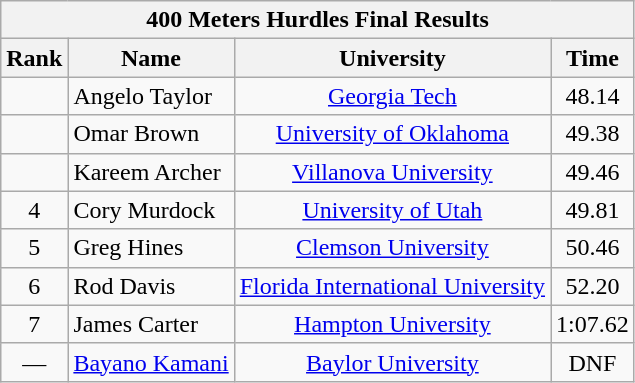<table class="wikitable sortable" style="text-align:center">
<tr>
<th colspan="4">400 Meters Hurdles Final Results</th>
</tr>
<tr>
<th>Rank</th>
<th>Name</th>
<th>University</th>
<th>Time</th>
</tr>
<tr>
<td></td>
<td align=left>Angelo Taylor</td>
<td><a href='#'>Georgia Tech</a></td>
<td>48.14</td>
</tr>
<tr>
<td></td>
<td align=left>Omar Brown</td>
<td><a href='#'>University of Oklahoma</a></td>
<td>49.38</td>
</tr>
<tr>
<td></td>
<td align=left>Kareem Archer</td>
<td><a href='#'>Villanova University</a></td>
<td>49.46</td>
</tr>
<tr>
<td>4</td>
<td align=left>Cory Murdock</td>
<td><a href='#'>University of Utah</a></td>
<td>49.81</td>
</tr>
<tr>
<td>5</td>
<td align=left>Greg Hines</td>
<td><a href='#'>Clemson University</a></td>
<td>50.46</td>
</tr>
<tr>
<td>6</td>
<td align=left>Rod Davis</td>
<td><a href='#'>Florida International University</a></td>
<td>52.20</td>
</tr>
<tr>
<td>7</td>
<td align=left>James Carter</td>
<td><a href='#'>Hampton University</a></td>
<td>1:07.62</td>
</tr>
<tr>
<td>—</td>
<td align=left><a href='#'>Bayano Kamani</a></td>
<td><a href='#'>Baylor University</a></td>
<td>DNF</td>
</tr>
</table>
